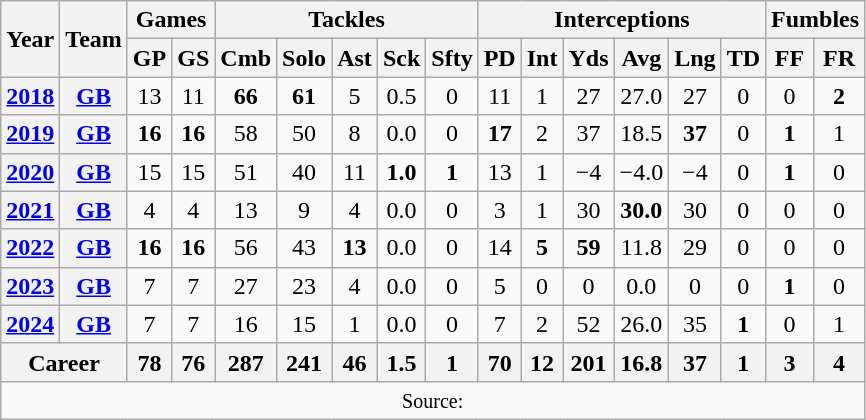<table class="wikitable" style="text-align: center;">
<tr>
<th rowspan="2">Year</th>
<th rowspan="2">Team</th>
<th colspan="2">Games</th>
<th colspan="5">Tackles</th>
<th colspan="6">Interceptions</th>
<th colspan="2">Fumbles</th>
</tr>
<tr>
<th>GP</th>
<th>GS</th>
<th>Cmb</th>
<th>Solo</th>
<th>Ast</th>
<th>Sck</th>
<th>Sfty</th>
<th>PD</th>
<th>Int</th>
<th>Yds</th>
<th>Avg</th>
<th>Lng</th>
<th>TD</th>
<th>FF</th>
<th>FR</th>
</tr>
<tr>
<th><a href='#'>2018</a></th>
<th><a href='#'>GB</a></th>
<td>13</td>
<td>11</td>
<td><strong>66</strong></td>
<td><strong>61</strong></td>
<td>5</td>
<td>0.5</td>
<td>0</td>
<td>11</td>
<td>1</td>
<td>27</td>
<td>27.0</td>
<td>27</td>
<td>0</td>
<td>0</td>
<td><strong>2</strong></td>
</tr>
<tr>
<th><a href='#'>2019</a></th>
<th><a href='#'>GB</a></th>
<td><strong>16</strong></td>
<td><strong>16</strong></td>
<td>58</td>
<td>50</td>
<td>8</td>
<td>0.0</td>
<td>0</td>
<td><strong>17</strong></td>
<td>2</td>
<td>37</td>
<td>18.5</td>
<td><strong>37</strong></td>
<td>0</td>
<td><strong>1</strong></td>
<td>1</td>
</tr>
<tr>
<th><a href='#'>2020</a></th>
<th><a href='#'>GB</a></th>
<td>15</td>
<td>15</td>
<td>51</td>
<td>40</td>
<td>11</td>
<td><strong>1.0</strong></td>
<td><strong>1</strong></td>
<td>13</td>
<td>1</td>
<td>−4</td>
<td>−4.0</td>
<td>−4</td>
<td>0</td>
<td><strong>1</strong></td>
<td>0</td>
</tr>
<tr>
<th><a href='#'>2021</a></th>
<th><a href='#'>GB</a></th>
<td>4</td>
<td>4</td>
<td>13</td>
<td>9</td>
<td>4</td>
<td>0.0</td>
<td>0</td>
<td>3</td>
<td>1</td>
<td>30</td>
<td><strong>30.0</strong></td>
<td>30</td>
<td>0</td>
<td>0</td>
<td>0</td>
</tr>
<tr>
<th><a href='#'>2022</a></th>
<th><a href='#'>GB</a></th>
<td><strong>16</strong></td>
<td><strong>16</strong></td>
<td>56</td>
<td>43</td>
<td><strong>13</strong></td>
<td>0.0</td>
<td>0</td>
<td>14</td>
<td><strong>5</strong></td>
<td><strong>59</strong></td>
<td>11.8</td>
<td>29</td>
<td>0</td>
<td>0</td>
<td>0</td>
</tr>
<tr>
<th><a href='#'>2023</a></th>
<th><a href='#'>GB</a></th>
<td>7</td>
<td>7</td>
<td>27</td>
<td>23</td>
<td>4</td>
<td>0.0</td>
<td>0</td>
<td>5</td>
<td>0</td>
<td>0</td>
<td>0.0</td>
<td>0</td>
<td>0</td>
<td><strong>1</strong></td>
<td>0</td>
</tr>
<tr>
<th><a href='#'>2024</a></th>
<th><a href='#'>GB</a></th>
<td>7</td>
<td>7</td>
<td>16</td>
<td>15</td>
<td>1</td>
<td>0.0</td>
<td>0</td>
<td>7</td>
<td>2</td>
<td>52</td>
<td>26.0</td>
<td>35</td>
<td><strong>1</strong></td>
<td>0</td>
<td>1</td>
</tr>
<tr>
<th colspan="2">Career</th>
<th>78</th>
<th>76</th>
<th>287</th>
<th>241</th>
<th>46</th>
<th>1.5</th>
<th>1</th>
<th>70</th>
<th>12</th>
<th>201</th>
<th>16.8</th>
<th>37</th>
<th>1</th>
<th>3</th>
<th>4</th>
</tr>
<tr>
<td colspan="17"><small>Source: </small></td>
</tr>
</table>
